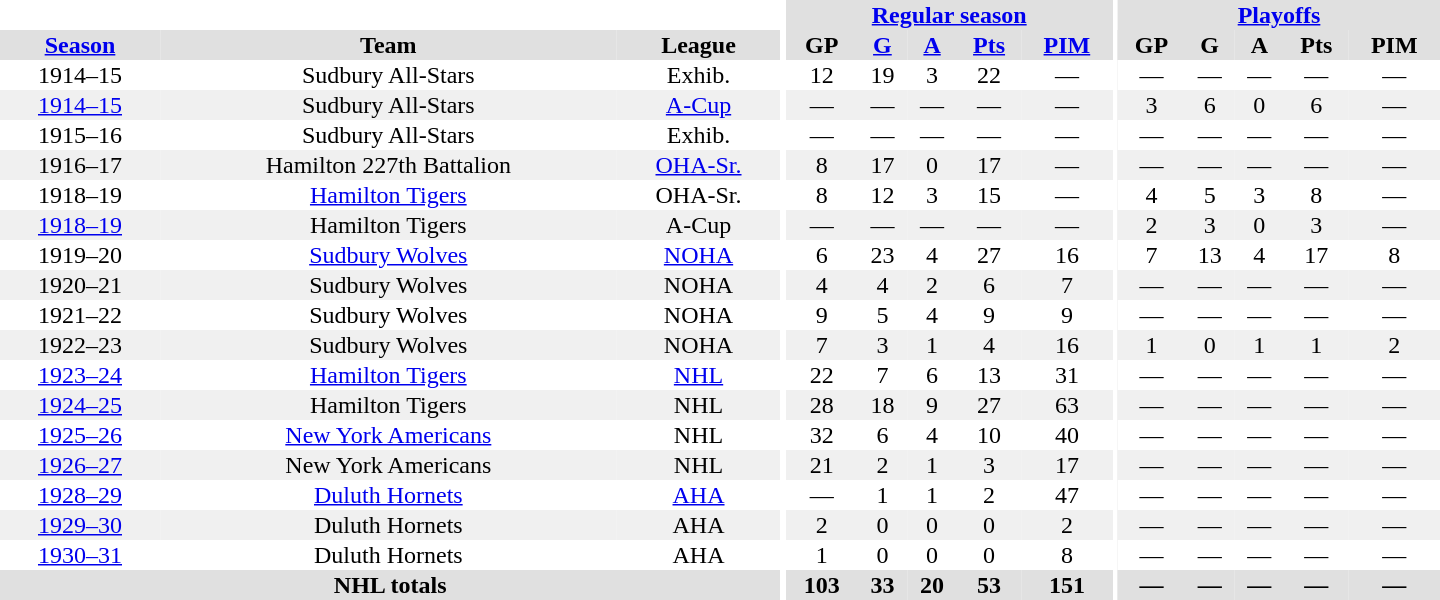<table border="0" cellpadding="1" cellspacing="0" style="text-align:center; width:60em">
<tr bgcolor="#e0e0e0">
<th colspan="3" bgcolor="#ffffff"></th>
<th rowspan="100" bgcolor="#ffffff"></th>
<th colspan="5"><a href='#'>Regular season</a></th>
<th rowspan="100" bgcolor="#ffffff"></th>
<th colspan="5"><a href='#'>Playoffs</a></th>
</tr>
<tr bgcolor="#e0e0e0">
<th><a href='#'>Season</a></th>
<th>Team</th>
<th>League</th>
<th>GP</th>
<th><a href='#'>G</a></th>
<th><a href='#'>A</a></th>
<th><a href='#'>Pts</a></th>
<th><a href='#'>PIM</a></th>
<th>GP</th>
<th>G</th>
<th>A</th>
<th>Pts</th>
<th>PIM</th>
</tr>
<tr>
<td>1914–15</td>
<td>Sudbury All-Stars</td>
<td>Exhib.</td>
<td>12</td>
<td>19</td>
<td>3</td>
<td>22</td>
<td>—</td>
<td>—</td>
<td>—</td>
<td>—</td>
<td>—</td>
<td>—</td>
</tr>
<tr bgcolor="#f0f0f0">
<td><a href='#'>1914–15</a></td>
<td>Sudbury All-Stars</td>
<td><a href='#'>A-Cup</a></td>
<td>—</td>
<td>—</td>
<td>—</td>
<td>—</td>
<td>—</td>
<td>3</td>
<td>6</td>
<td>0</td>
<td>6</td>
<td>—</td>
</tr>
<tr>
<td>1915–16</td>
<td>Sudbury All-Stars</td>
<td>Exhib.</td>
<td>—</td>
<td>—</td>
<td>—</td>
<td>—</td>
<td>—</td>
<td>—</td>
<td>—</td>
<td>—</td>
<td>—</td>
<td>—</td>
</tr>
<tr bgcolor="#f0f0f0">
<td>1916–17</td>
<td>Hamilton 227th Battalion</td>
<td><a href='#'>OHA-Sr.</a></td>
<td>8</td>
<td>17</td>
<td>0</td>
<td>17</td>
<td>—</td>
<td>—</td>
<td>—</td>
<td>—</td>
<td>—</td>
<td>—</td>
</tr>
<tr>
<td>1918–19</td>
<td><a href='#'>Hamilton Tigers</a></td>
<td>OHA-Sr.</td>
<td>8</td>
<td>12</td>
<td>3</td>
<td>15</td>
<td>—</td>
<td>4</td>
<td>5</td>
<td>3</td>
<td>8</td>
<td>—</td>
</tr>
<tr bgcolor="#f0f0f0">
<td><a href='#'>1918–19</a></td>
<td>Hamilton Tigers</td>
<td>A-Cup</td>
<td>—</td>
<td>—</td>
<td>—</td>
<td>—</td>
<td>—</td>
<td>2</td>
<td>3</td>
<td>0</td>
<td>3</td>
<td>—</td>
</tr>
<tr>
<td>1919–20</td>
<td><a href='#'>Sudbury Wolves</a></td>
<td><a href='#'>NOHA</a></td>
<td>6</td>
<td>23</td>
<td>4</td>
<td>27</td>
<td>16</td>
<td>7</td>
<td>13</td>
<td>4</td>
<td>17</td>
<td>8</td>
</tr>
<tr bgcolor="#f0f0f0">
<td>1920–21</td>
<td>Sudbury Wolves</td>
<td>NOHA</td>
<td>4</td>
<td>4</td>
<td>2</td>
<td>6</td>
<td>7</td>
<td>—</td>
<td>—</td>
<td>—</td>
<td>—</td>
<td>—</td>
</tr>
<tr>
<td>1921–22</td>
<td>Sudbury Wolves</td>
<td>NOHA</td>
<td>9</td>
<td>5</td>
<td>4</td>
<td>9</td>
<td>9</td>
<td>—</td>
<td>—</td>
<td>—</td>
<td>—</td>
<td>—</td>
</tr>
<tr bgcolor="#f0f0f0">
<td>1922–23</td>
<td>Sudbury Wolves</td>
<td>NOHA</td>
<td>7</td>
<td>3</td>
<td>1</td>
<td>4</td>
<td>16</td>
<td>1</td>
<td>0</td>
<td>1</td>
<td>1</td>
<td>2</td>
</tr>
<tr>
<td><a href='#'>1923–24</a></td>
<td><a href='#'>Hamilton Tigers</a></td>
<td><a href='#'>NHL</a></td>
<td>22</td>
<td>7</td>
<td>6</td>
<td>13</td>
<td>31</td>
<td>—</td>
<td>—</td>
<td>—</td>
<td>—</td>
<td>—</td>
</tr>
<tr bgcolor="#f0f0f0">
<td><a href='#'>1924–25</a></td>
<td>Hamilton Tigers</td>
<td>NHL</td>
<td>28</td>
<td>18</td>
<td>9</td>
<td>27</td>
<td>63</td>
<td>—</td>
<td>—</td>
<td>—</td>
<td>—</td>
<td>—</td>
</tr>
<tr>
<td><a href='#'>1925–26</a></td>
<td><a href='#'>New York Americans</a></td>
<td>NHL</td>
<td>32</td>
<td>6</td>
<td>4</td>
<td>10</td>
<td>40</td>
<td>—</td>
<td>—</td>
<td>—</td>
<td>—</td>
<td>—</td>
</tr>
<tr bgcolor="#f0f0f0">
<td><a href='#'>1926–27</a></td>
<td>New York Americans</td>
<td>NHL</td>
<td>21</td>
<td>2</td>
<td>1</td>
<td>3</td>
<td>17</td>
<td>—</td>
<td>—</td>
<td>—</td>
<td>—</td>
<td>—</td>
</tr>
<tr>
<td><a href='#'>1928–29</a></td>
<td><a href='#'>Duluth Hornets</a></td>
<td><a href='#'>AHA</a></td>
<td>—</td>
<td>1</td>
<td>1</td>
<td>2</td>
<td>47</td>
<td>—</td>
<td>—</td>
<td>—</td>
<td>—</td>
<td>—</td>
</tr>
<tr bgcolor="#f0f0f0">
<td><a href='#'>1929–30</a></td>
<td>Duluth Hornets</td>
<td>AHA</td>
<td>2</td>
<td>0</td>
<td>0</td>
<td>0</td>
<td>2</td>
<td>—</td>
<td>—</td>
<td>—</td>
<td>—</td>
<td>—</td>
</tr>
<tr>
<td><a href='#'>1930–31</a></td>
<td>Duluth Hornets</td>
<td>AHA</td>
<td>1</td>
<td>0</td>
<td>0</td>
<td>0</td>
<td>8</td>
<td>—</td>
<td>—</td>
<td>—</td>
<td>—</td>
<td>—</td>
</tr>
<tr bgcolor="#e0e0e0">
<th colspan="3">NHL totals</th>
<th>103</th>
<th>33</th>
<th>20</th>
<th>53</th>
<th>151</th>
<th>—</th>
<th>—</th>
<th>—</th>
<th>—</th>
<th>—</th>
</tr>
</table>
